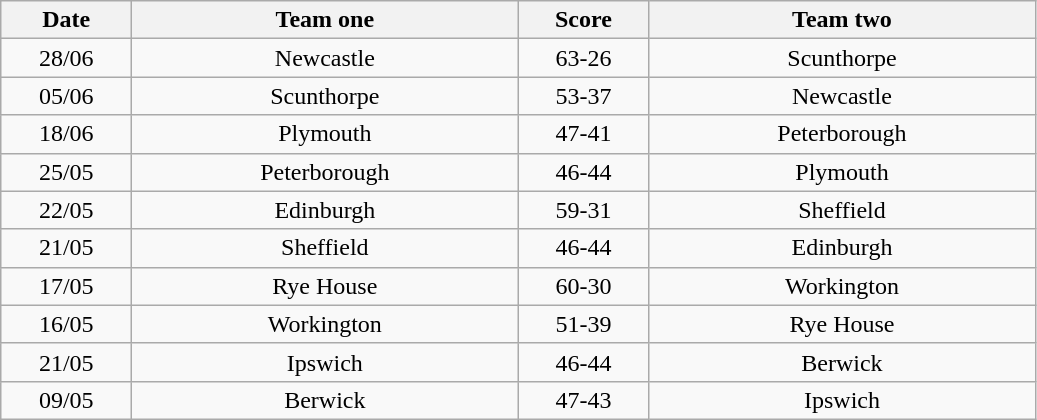<table class="wikitable" style="text-align: center">
<tr>
<th width=80>Date</th>
<th width=250>Team one</th>
<th width=80>Score</th>
<th width=250>Team two</th>
</tr>
<tr>
<td>28/06</td>
<td>Newcastle</td>
<td>63-26</td>
<td>Scunthorpe</td>
</tr>
<tr>
<td>05/06</td>
<td>Scunthorpe</td>
<td>53-37</td>
<td>Newcastle</td>
</tr>
<tr>
<td>18/06</td>
<td>Plymouth</td>
<td>47-41</td>
<td>Peterborough</td>
</tr>
<tr>
<td>25/05</td>
<td>Peterborough</td>
<td>46-44</td>
<td>Plymouth</td>
</tr>
<tr>
<td>22/05</td>
<td>Edinburgh</td>
<td>59-31</td>
<td>Sheffield</td>
</tr>
<tr>
<td>21/05</td>
<td>Sheffield</td>
<td>46-44</td>
<td>Edinburgh</td>
</tr>
<tr>
<td>17/05</td>
<td>Rye House</td>
<td>60-30</td>
<td>Workington</td>
</tr>
<tr>
<td>16/05</td>
<td>Workington</td>
<td>51-39</td>
<td>Rye House</td>
</tr>
<tr>
<td>21/05</td>
<td>Ipswich</td>
<td>46-44</td>
<td>Berwick</td>
</tr>
<tr>
<td>09/05</td>
<td>Berwick</td>
<td>47-43</td>
<td>Ipswich</td>
</tr>
</table>
